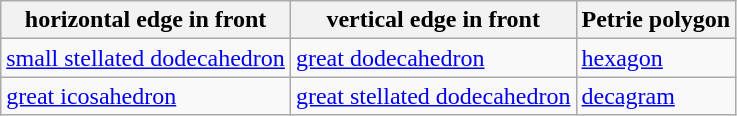<table class="wikitable">
<tr>
<th><span>horizontal edge in front</span></th>
<th><span>vertical edge in front</span></th>
<th>Petrie polygon</th>
</tr>
<tr>
<td><a href='#'>small stellated dodecahedron</a></td>
<td><a href='#'>great dodecahedron</a></td>
<td><a href='#'>hexagon</a></td>
</tr>
<tr>
<td><a href='#'>great icosahedron</a></td>
<td><a href='#'>great stellated dodecahedron</a></td>
<td><a href='#'>decagram</a></td>
</tr>
</table>
